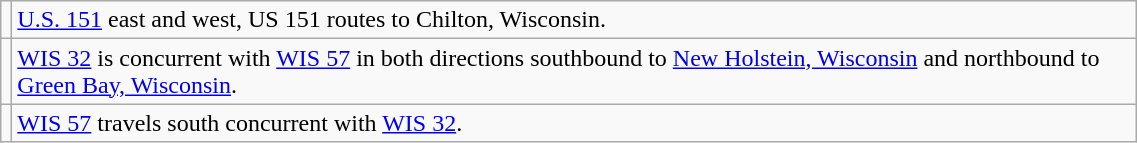<table class="wikitable" style="width:60%">
<tr>
<td></td>
<td><a href='#'>U.S. 151</a> east and west, US 151 routes to Chilton, Wisconsin.</td>
</tr>
<tr>
<td></td>
<td><a href='#'>WIS 32</a> is concurrent with <a href='#'>WIS 57</a> in both directions southbound to <a href='#'>New Holstein, Wisconsin</a> and northbound to <a href='#'>Green Bay, Wisconsin</a>.</td>
</tr>
<tr>
<td></td>
<td><a href='#'>WIS 57</a> travels south concurrent with <a href='#'>WIS 32</a>.</td>
</tr>
</table>
